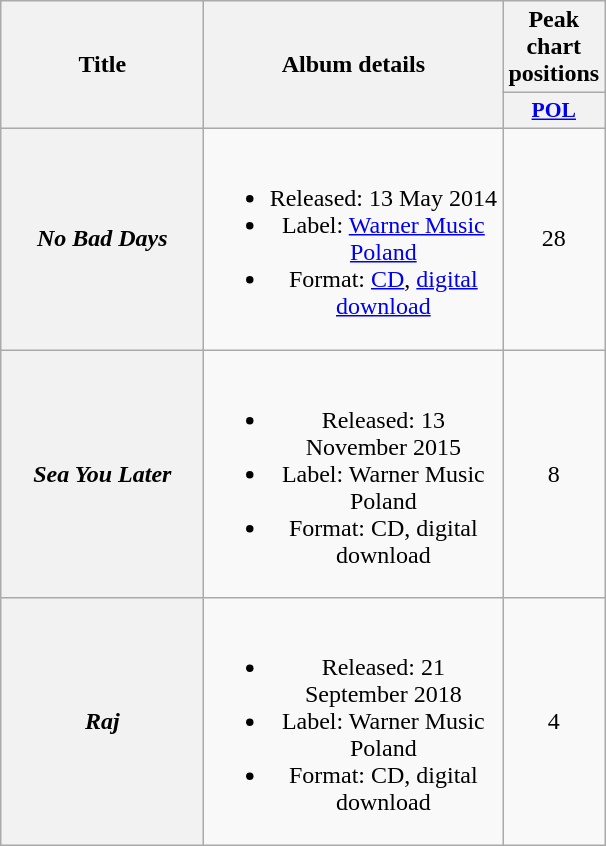<table class="wikitable plainrowheaders" style="text-align:center;" border="1">
<tr>
<th scope="col" rowspan="2" style="width:8em;">Title</th>
<th scope="col" rowspan="2" style="width:12em;">Album details</th>
<th scope="col" colspan="1">Peak chart positions</th>
</tr>
<tr>
<th scope="col" style="width:3em;font-size:90%;"><a href='#'>POL</a><br></th>
</tr>
<tr>
<th scope="row"><em>No Bad Days</em></th>
<td><br><ul><li>Released: 13 May 2014</li><li>Label: <a href='#'>Warner Music Poland</a></li><li>Format: <a href='#'>CD</a>, <a href='#'>digital download</a></li></ul></td>
<td>28</td>
</tr>
<tr>
<th scope="row"><em>Sea You Later</em></th>
<td><br><ul><li>Released: 13 November 2015</li><li>Label: Warner Music Poland</li><li>Format: CD, digital download</li></ul></td>
<td>8</td>
</tr>
<tr>
<th scope="row"><em>Raj</em></th>
<td><br><ul><li>Released: 21 September 2018</li><li>Label: Warner Music Poland</li><li>Format: CD, digital download</li></ul></td>
<td>4</td>
</tr>
</table>
